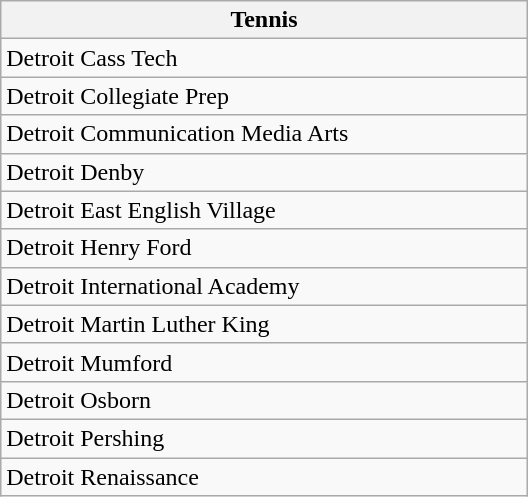<table class="wikitable collapsible collapsed" style="width:22em">
<tr>
<th align=center>Tennis</th>
</tr>
<tr>
<td>Detroit Cass Tech</td>
</tr>
<tr>
<td>Detroit Collegiate Prep</td>
</tr>
<tr>
<td>Detroit Communication Media Arts</td>
</tr>
<tr>
<td>Detroit Denby</td>
</tr>
<tr>
<td>Detroit East English Village</td>
</tr>
<tr>
<td>Detroit Henry Ford</td>
</tr>
<tr>
<td>Detroit International Academy</td>
</tr>
<tr>
<td>Detroit Martin Luther King</td>
</tr>
<tr>
<td>Detroit Mumford</td>
</tr>
<tr>
<td>Detroit Osborn</td>
</tr>
<tr>
<td>Detroit Pershing</td>
</tr>
<tr>
<td>Detroit Renaissance</td>
</tr>
</table>
